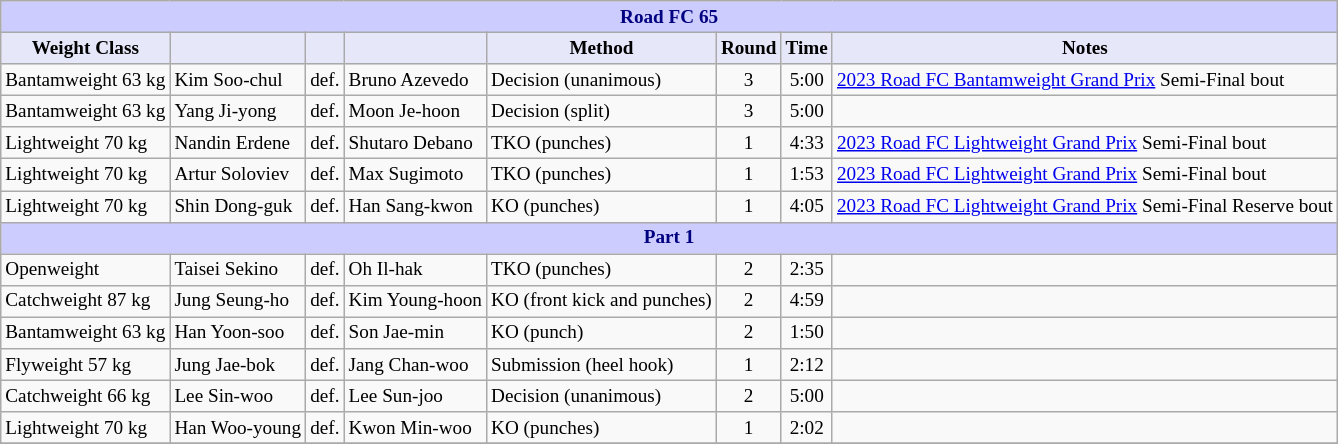<table class="wikitable" style="font-size: 80%;">
<tr>
<th colspan="8" style="background-color: #ccf; color: #000080; text-align: center;"><strong>Road FC 65</strong></th>
</tr>
<tr>
<th colspan="1" style="background-color: #E6E8FA; color: #000000; text-align: center;">Weight Class</th>
<th colspan="1" style="background-color: #E6E8FA; color: #000000; text-align: center;"></th>
<th colspan="1" style="background-color: #E6E8FA; color: #000000; text-align: center;"></th>
<th colspan="1" style="background-color: #E6E8FA; color: #000000; text-align: center;"></th>
<th colspan="1" style="background-color: #E6E8FA; color: #000000; text-align: center;">Method</th>
<th colspan="1" style="background-color: #E6E8FA; color: #000000; text-align: center;">Round</th>
<th colspan="1" style="background-color: #E6E8FA; color: #000000; text-align: center;">Time</th>
<th colspan="1" style="background-color: #E6E8FA; color: #000000; text-align: center;">Notes</th>
</tr>
<tr>
<td>Bantamweight 63 kg</td>
<td> Kim Soo-chul</td>
<td align=center>def.</td>
<td> Bruno Azevedo</td>
<td>Decision (unanimous)</td>
<td align=center>3</td>
<td align=center>5:00</td>
<td><a href='#'>2023 Road FC Bantamweight Grand Prix</a> Semi-Final bout</td>
</tr>
<tr>
<td>Bantamweight 63 kg</td>
<td> Yang Ji-yong</td>
<td align=center>def.</td>
<td> Moon Je-hoon</td>
<td>Decision (split)</td>
<td align=center>3</td>
<td align=center>5:00</td>
<td></td>
</tr>
<tr>
<td>Lightweight 70 kg</td>
<td> Nandin Erdene</td>
<td align=center>def.</td>
<td> Shutaro Debano</td>
<td>TKO (punches)</td>
<td align=center>1</td>
<td align=center>4:33</td>
<td><a href='#'>2023 Road FC Lightweight Grand Prix</a> Semi-Final bout</td>
</tr>
<tr>
<td>Lightweight 70 kg</td>
<td> Artur Soloviev</td>
<td align=center>def.</td>
<td> Max Sugimoto</td>
<td>TKO (punches)</td>
<td align=center>1</td>
<td align=center>1:53</td>
<td><a href='#'>2023 Road FC Lightweight Grand Prix</a> Semi-Final bout</td>
</tr>
<tr>
<td>Lightweight 70 kg</td>
<td> Shin Dong-guk</td>
<td align=center>def.</td>
<td> Han Sang-kwon</td>
<td>KO (punches)</td>
<td align=center>1</td>
<td align=center>4:05</td>
<td><a href='#'>2023 Road FC Lightweight Grand Prix</a> Semi-Final Reserve bout</td>
</tr>
<tr>
<th colspan="8" style="background-color: #ccf; color: #000080; text-align: center;"><strong>Part 1</strong></th>
</tr>
<tr>
<td>Openweight</td>
<td> Taisei Sekino</td>
<td align=center>def.</td>
<td> Oh Il-hak</td>
<td>TKO (punches)</td>
<td align=center>2</td>
<td align=center>2:35</td>
<td></td>
</tr>
<tr>
<td>Catchweight 87 kg</td>
<td> Jung Seung-ho</td>
<td align=center>def.</td>
<td> Kim Young-hoon</td>
<td>KO (front kick and punches)</td>
<td align=center>2</td>
<td align=center>4:59</td>
<td></td>
</tr>
<tr>
<td>Bantamweight 63 kg</td>
<td> Han Yoon-soo</td>
<td align=center>def.</td>
<td> Son Jae-min</td>
<td>KO (punch)</td>
<td align=center>2</td>
<td align=center>1:50</td>
<td></td>
</tr>
<tr>
<td>Flyweight 57 kg</td>
<td> Jung Jae-bok</td>
<td align=center>def.</td>
<td> Jang Chan-woo</td>
<td>Submission (heel hook)</td>
<td align=center>1</td>
<td align=center>2:12</td>
<td></td>
</tr>
<tr>
<td>Catchweight 66 kg</td>
<td> Lee Sin-woo</td>
<td align=center>def.</td>
<td> Lee Sun-joo</td>
<td>Decision (unanimous)</td>
<td align=center>2</td>
<td align=center>5:00</td>
<td></td>
</tr>
<tr>
<td>Lightweight 70 kg</td>
<td> Han Woo-young</td>
<td align=center>def.</td>
<td> Kwon Min-woo</td>
<td>KO (punches)</td>
<td align=center>1</td>
<td align=center>2:02</td>
<td></td>
</tr>
<tr>
</tr>
</table>
